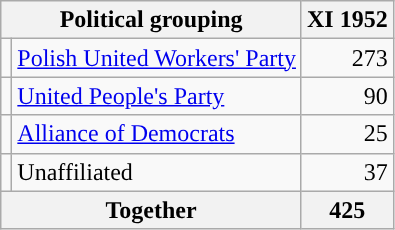<table class="wikitable" style="text-align:right;">
<tr>
<th colspan=2>Political grouping</th>
<th>XI 1952</th>
</tr>
<tr>
<td style="background: "></td>
<td style="text-align:left;"><a href='#'>Polish United Workers' Party</a></td>
<td>273</td>
</tr>
<tr>
<td style="background: "></td>
<td style="text-align:left;"><a href='#'>United People's Party</a></td>
<td>90</td>
</tr>
<tr>
<td style="background: "></td>
<td style="text-align:left;"><a href='#'>Alliance of Democrats</a></td>
<td>25</td>
</tr>
<tr>
<td style="background:#"></td>
<td style="text-align:left;">Unaffiliated</td>
<td>37</td>
</tr>
<tr>
<th colspan=2>Together</th>
<th>425</th>
</tr>
</table>
